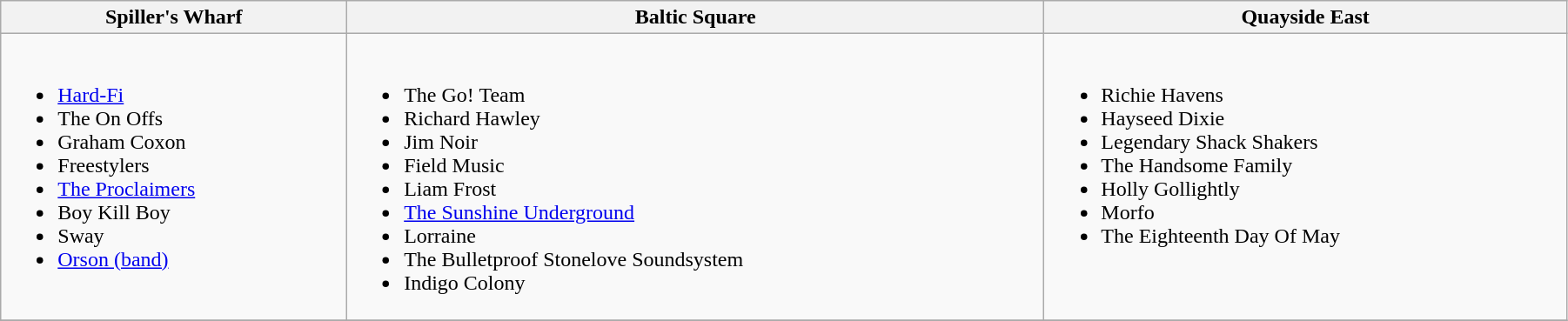<table class="wikitable" width="95%" cellpadding="5">
<tr>
<th style="width="25%">Spiller's Wharf</th>
<th style="width="25%">Baltic Square</th>
<th style="width="25%">Quayside East</th>
</tr>
<tr>
<td valign="top"><br><ul><li><a href='#'>Hard-Fi</a></li><li>The On Offs</li><li>Graham Coxon</li><li>Freestylers</li><li><a href='#'>The Proclaimers</a></li><li>Boy Kill Boy</li><li>Sway</li><li><a href='#'>Orson (band)</a></li></ul></td>
<td valign="top"><br><ul><li>The Go! Team</li><li>Richard Hawley</li><li>Jim Noir</li><li>Field Music</li><li>Liam Frost</li><li><a href='#'>The Sunshine Underground</a></li><li>Lorraine</li><li>The Bulletproof Stonelove Soundsystem</li><li>Indigo Colony</li></ul></td>
<td valign="top"><br><ul><li>Richie Havens</li><li>Hayseed Dixie</li><li>Legendary Shack Shakers</li><li>The Handsome Family</li><li>Holly Gollightly</li><li>Morfo</li><li>The Eighteenth Day Of May</li></ul></td>
</tr>
<tr>
</tr>
</table>
